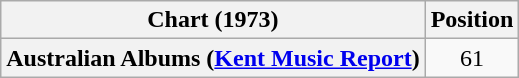<table class="wikitable plainrowheaders">
<tr>
<th>Chart (1973)</th>
<th>Position</th>
</tr>
<tr>
<th scope="row">Australian Albums (<a href='#'>Kent Music Report</a>)</th>
<td align="center">61</td>
</tr>
</table>
